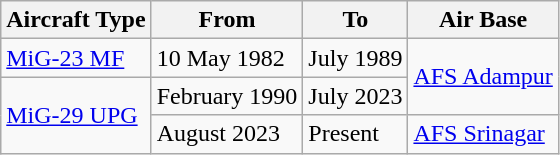<table class="wikitable">
<tr>
<th>Aircraft Type</th>
<th>From</th>
<th>To</th>
<th>Air Base</th>
</tr>
<tr>
<td><a href='#'>MiG-23 MF</a></td>
<td>10 May 1982</td>
<td>July 1989</td>
<td rowspan='2'><a href='#'>AFS Adampur</a></td>
</tr>
<tr>
<td rowspan='2'><a href='#'>MiG-29 UPG</a></td>
<td>February 1990</td>
<td>July 2023</td>
</tr>
<tr>
<td>August 2023</td>
<td>Present</td>
<td><a href='#'>AFS Srinagar</a></td>
</tr>
</table>
